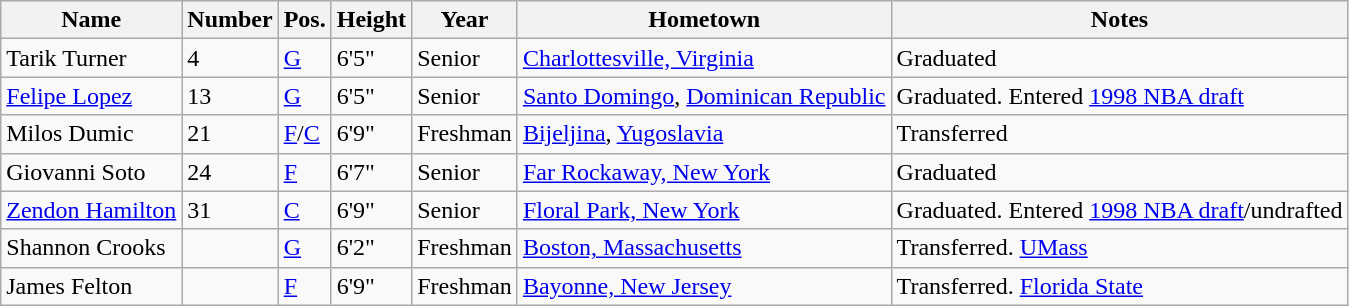<table class="wikitable sortable" border="1">
<tr>
<th>Name</th>
<th>Number</th>
<th>Pos.</th>
<th>Height</th>
<th>Year</th>
<th>Hometown</th>
<th class="unsortable">Notes</th>
</tr>
<tr>
<td sortname>Tarik Turner</td>
<td>4</td>
<td><a href='#'>G</a></td>
<td>6'5"</td>
<td>Senior</td>
<td><a href='#'>Charlottesville, Virginia</a></td>
<td>Graduated</td>
</tr>
<tr>
<td sortname><a href='#'>Felipe Lopez</a></td>
<td>13</td>
<td><a href='#'>G</a></td>
<td>6'5"</td>
<td>Senior</td>
<td><a href='#'>Santo Domingo</a>, <a href='#'>Dominican Republic</a></td>
<td>Graduated. Entered <a href='#'>1998 NBA draft</a></td>
</tr>
<tr>
<td sortname>Milos Dumic</td>
<td>21</td>
<td><a href='#'>F</a>/<a href='#'>C</a></td>
<td>6'9"</td>
<td>Freshman</td>
<td><a href='#'>Bijeljina</a>, <a href='#'>Yugoslavia</a></td>
<td>Transferred</td>
</tr>
<tr>
<td sortname>Giovanni Soto</td>
<td>24</td>
<td><a href='#'>F</a></td>
<td>6'7"</td>
<td>Senior</td>
<td><a href='#'>Far Rockaway, New York</a></td>
<td>Graduated</td>
</tr>
<tr>
<td sortname><a href='#'>Zendon Hamilton</a></td>
<td>31</td>
<td><a href='#'>C</a></td>
<td>6'9"</td>
<td>Senior</td>
<td><a href='#'>Floral Park, New York</a></td>
<td>Graduated. Entered <a href='#'>1998 NBA draft</a>/undrafted</td>
</tr>
<tr>
<td sortname>Shannon Crooks</td>
<td></td>
<td><a href='#'>G</a></td>
<td>6'2"</td>
<td>Freshman</td>
<td><a href='#'>Boston, Massachusetts</a></td>
<td>Transferred. <a href='#'>UMass</a></td>
</tr>
<tr>
<td sortname>James Felton</td>
<td></td>
<td><a href='#'>F</a></td>
<td>6'9"</td>
<td>Freshman</td>
<td><a href='#'>Bayonne, New Jersey</a></td>
<td>Transferred. <a href='#'>Florida State</a></td>
</tr>
</table>
